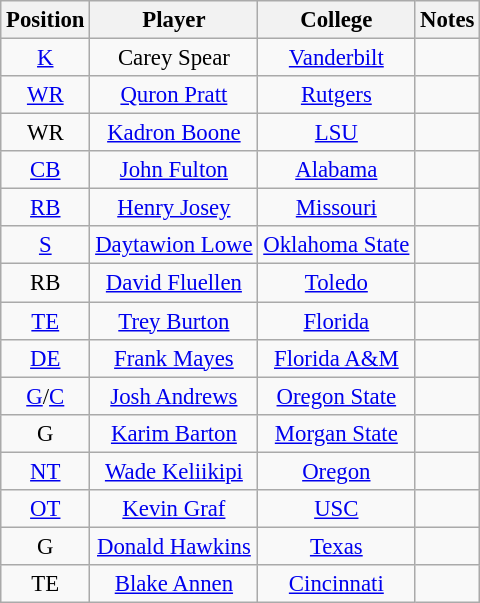<table class="wikitable" style="font-size: 95%; text-align: center;">
<tr>
<th>Position</th>
<th>Player</th>
<th>College</th>
<th>Notes</th>
</tr>
<tr>
<td><a href='#'>K</a></td>
<td>Carey Spear</td>
<td><a href='#'>Vanderbilt</a></td>
<td></td>
</tr>
<tr>
<td><a href='#'>WR</a></td>
<td><a href='#'>Quron Pratt</a></td>
<td><a href='#'>Rutgers</a></td>
<td></td>
</tr>
<tr>
<td>WR</td>
<td><a href='#'>Kadron Boone</a></td>
<td><a href='#'>LSU</a></td>
<td></td>
</tr>
<tr>
<td><a href='#'>CB</a></td>
<td><a href='#'>John Fulton</a></td>
<td><a href='#'>Alabama</a></td>
<td></td>
</tr>
<tr>
<td><a href='#'>RB</a></td>
<td><a href='#'>Henry Josey</a></td>
<td><a href='#'>Missouri</a></td>
<td></td>
</tr>
<tr>
<td><a href='#'>S</a></td>
<td><a href='#'>Daytawion Lowe</a></td>
<td><a href='#'>Oklahoma State</a></td>
<td></td>
</tr>
<tr>
<td>RB</td>
<td><a href='#'>David Fluellen</a></td>
<td><a href='#'>Toledo</a></td>
<td></td>
</tr>
<tr>
<td><a href='#'>TE</a></td>
<td><a href='#'>Trey Burton</a></td>
<td><a href='#'>Florida</a></td>
<td></td>
</tr>
<tr>
<td><a href='#'>DE</a></td>
<td><a href='#'>Frank Mayes</a></td>
<td><a href='#'>Florida A&M</a></td>
<td></td>
</tr>
<tr>
<td><a href='#'>G</a>/<a href='#'>C</a></td>
<td><a href='#'>Josh Andrews</a></td>
<td><a href='#'>Oregon State</a></td>
<td></td>
</tr>
<tr>
<td>G</td>
<td><a href='#'>Karim Barton</a></td>
<td><a href='#'>Morgan State</a></td>
<td></td>
</tr>
<tr>
<td><a href='#'>NT</a></td>
<td><a href='#'>Wade Keliikipi</a></td>
<td><a href='#'>Oregon</a></td>
<td></td>
</tr>
<tr>
<td><a href='#'>OT</a></td>
<td><a href='#'>Kevin Graf</a></td>
<td><a href='#'>USC</a></td>
<td></td>
</tr>
<tr>
<td>G</td>
<td><a href='#'>Donald Hawkins</a></td>
<td><a href='#'>Texas</a></td>
<td></td>
</tr>
<tr>
<td>TE</td>
<td><a href='#'>Blake Annen</a></td>
<td><a href='#'>Cincinnati</a></td>
<td></td>
</tr>
</table>
